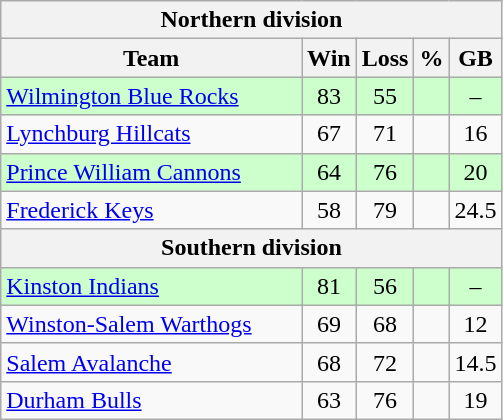<table class="wikitable">
<tr>
<th colspan="5">Northern division</th>
</tr>
<tr>
<th width="60%">Team</th>
<th>Win</th>
<th>Loss</th>
<th>%</th>
<th>GB</th>
</tr>
<tr align=center bgcolor=ccffcc>
<td align=left><a href='#'>Wilmington Blue Rocks</a></td>
<td>83</td>
<td>55</td>
<td></td>
<td>–</td>
</tr>
<tr align=center>
<td align=left><a href='#'>Lynchburg Hillcats</a></td>
<td>67</td>
<td>71</td>
<td></td>
<td>16</td>
</tr>
<tr align=center bgcolor=ccffcc>
<td align=left><a href='#'>Prince William Cannons</a></td>
<td>64</td>
<td>76</td>
<td></td>
<td>20</td>
</tr>
<tr align=center>
<td align=left><a href='#'>Frederick Keys</a></td>
<td>58</td>
<td>79</td>
<td></td>
<td>24.5</td>
</tr>
<tr>
<th colspan="5">Southern division</th>
</tr>
<tr align=center  bgcolor=ccffcc>
<td align=left><a href='#'>Kinston Indians</a></td>
<td>81</td>
<td>56</td>
<td></td>
<td>–</td>
</tr>
<tr align=center>
<td align=left><a href='#'>Winston-Salem Warthogs</a></td>
<td>69</td>
<td>68</td>
<td></td>
<td>12</td>
</tr>
<tr align=center>
<td align=left><a href='#'>Salem Avalanche</a></td>
<td>68</td>
<td>72</td>
<td></td>
<td>14.5</td>
</tr>
<tr align=center>
<td align=left><a href='#'>Durham Bulls</a></td>
<td>63</td>
<td>76</td>
<td></td>
<td>19</td>
</tr>
</table>
